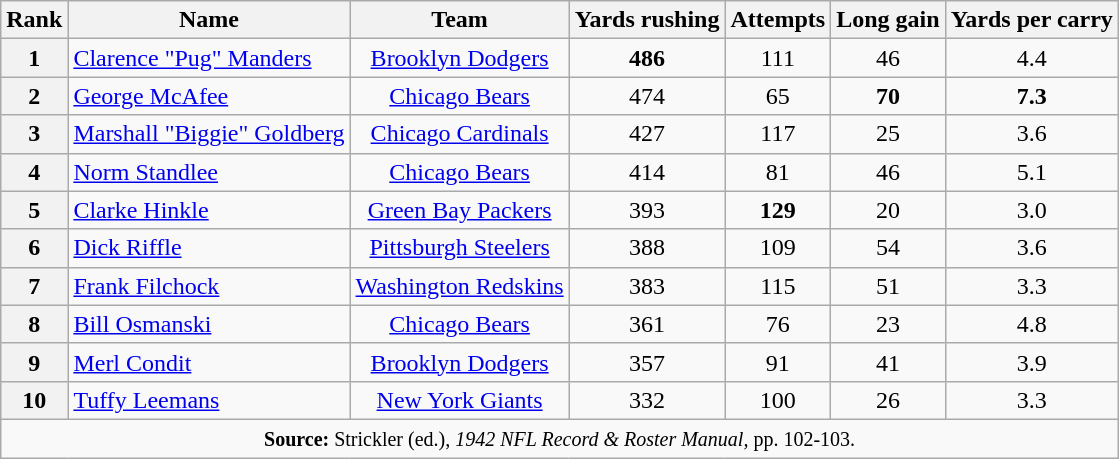<table class="wikitable" style="text-align:center">
<tr>
<th>Rank</th>
<th>Name</th>
<th>Team</th>
<th>Yards rushing</th>
<th>Attempts</th>
<th>Long gain</th>
<th>Yards per carry</th>
</tr>
<tr>
<th>1</th>
<td style="text-align: left;"><a href='#'>Clarence "Pug" Manders</a></td>
<td><a href='#'>Brooklyn Dodgers</a></td>
<td><strong>486</strong></td>
<td>111</td>
<td>46</td>
<td>4.4</td>
</tr>
<tr>
<th>2</th>
<td style="text-align: left;"><a href='#'>George McAfee</a></td>
<td><a href='#'>Chicago Bears</a></td>
<td>474</td>
<td>65</td>
<td><strong>70</strong></td>
<td><strong>7.3</strong></td>
</tr>
<tr>
<th>3</th>
<td style="text-align: left;"><a href='#'>Marshall "Biggie" Goldberg</a></td>
<td><a href='#'>Chicago Cardinals</a></td>
<td>427</td>
<td>117</td>
<td>25</td>
<td>3.6</td>
</tr>
<tr>
<th>4</th>
<td style="text-align: left;"><a href='#'>Norm Standlee</a></td>
<td><a href='#'>Chicago Bears</a></td>
<td>414</td>
<td>81</td>
<td>46</td>
<td>5.1</td>
</tr>
<tr>
<th>5</th>
<td style="text-align: left;"><a href='#'>Clarke Hinkle</a></td>
<td><a href='#'>Green Bay Packers</a></td>
<td>393</td>
<td><strong>129</strong></td>
<td>20</td>
<td>3.0</td>
</tr>
<tr>
<th>6</th>
<td style="text-align: left;"><a href='#'>Dick Riffle</a></td>
<td><a href='#'>Pittsburgh Steelers</a></td>
<td>388</td>
<td>109</td>
<td>54</td>
<td>3.6</td>
</tr>
<tr>
<th>7</th>
<td style="text-align: left;"><a href='#'>Frank Filchock</a></td>
<td><a href='#'>Washington Redskins</a></td>
<td>383</td>
<td>115</td>
<td>51</td>
<td>3.3</td>
</tr>
<tr>
<th>8</th>
<td style="text-align: left;"><a href='#'>Bill Osmanski</a></td>
<td><a href='#'>Chicago Bears</a></td>
<td>361</td>
<td>76</td>
<td>23</td>
<td>4.8</td>
</tr>
<tr>
<th>9</th>
<td style="text-align: left;"><a href='#'>Merl Condit</a></td>
<td><a href='#'>Brooklyn Dodgers</a></td>
<td>357</td>
<td>91</td>
<td>41</td>
<td>3.9</td>
</tr>
<tr>
<th>10</th>
<td style="text-align: left;"><a href='#'>Tuffy Leemans</a></td>
<td><a href='#'>New York Giants</a></td>
<td>332</td>
<td>100</td>
<td>26</td>
<td>3.3</td>
</tr>
<tr>
<td colspan="8"><small><strong>Source:</strong> Strickler (ed.), <em>1942 NFL Record & Roster Manual,</em> pp. 102-103.</small></td>
</tr>
</table>
